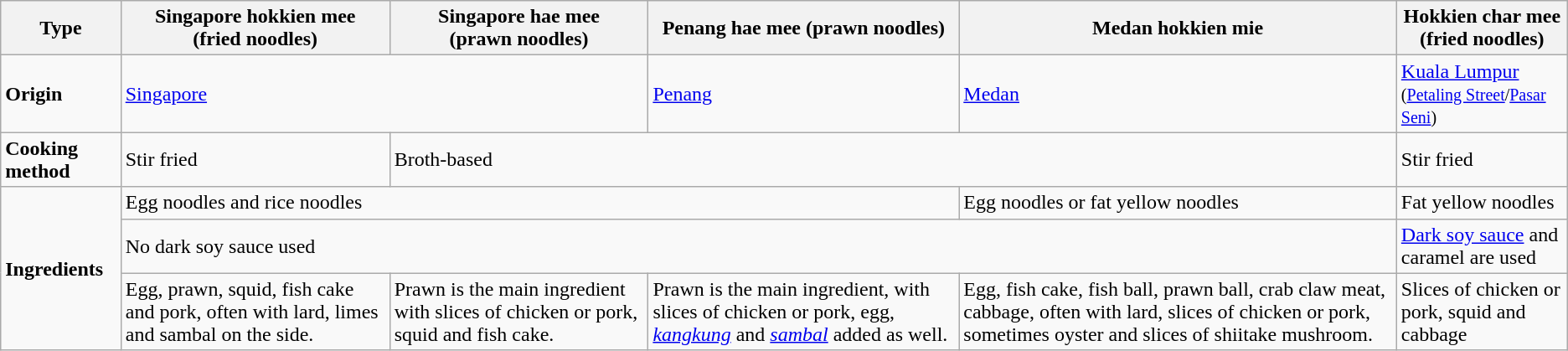<table class="wikitable sortable">
<tr>
<th>Type</th>
<th>Singapore hokkien mee<br>(fried noodles)</th>
<th>Singapore hae mee<br>(prawn noodles)</th>
<th>Penang hae mee (prawn noodles)</th>
<th>Medan hokkien mie</th>
<th>Hokkien char mee<br>(fried noodles)</th>
</tr>
<tr>
<td><strong>Origin</strong></td>
<td colspan="2"><a href='#'>Singapore</a></td>
<td><a href='#'>Penang</a></td>
<td><a href='#'>Medan</a></td>
<td><a href='#'>Kuala Lumpur</a> <br><small>(<a href='#'>Petaling Street</a>/<a href='#'>Pasar Seni</a>)</small></td>
</tr>
<tr>
<td><strong>Cooking method</strong></td>
<td>Stir fried</td>
<td colspan="3">Broth-based</td>
<td>Stir fried</td>
</tr>
<tr>
<td rowspan="3"><strong>Ingredients</strong></td>
<td colspan="3">Egg noodles and rice noodles</td>
<td>Egg noodles or fat yellow noodles</td>
<td>Fat yellow noodles</td>
</tr>
<tr>
<td colspan="4">No dark soy sauce used</td>
<td><a href='#'>Dark soy sauce</a> and caramel are used</td>
</tr>
<tr>
<td>Egg, prawn, squid, fish cake and pork, often with lard, limes and sambal on the side.</td>
<td>Prawn is the main ingredient with slices of chicken or pork, squid and fish cake.</td>
<td>Prawn is the main ingredient, with slices of chicken or pork, egg, <em><a href='#'>kangkung</a></em> and <em><a href='#'>sambal</a></em> added as well.</td>
<td>Egg, fish cake, fish ball, prawn ball, crab claw meat, cabbage, often with lard, slices of chicken or pork, sometimes oyster and slices of shiitake mushroom.</td>
<td>Slices of chicken or pork, squid and cabbage</td>
</tr>
</table>
